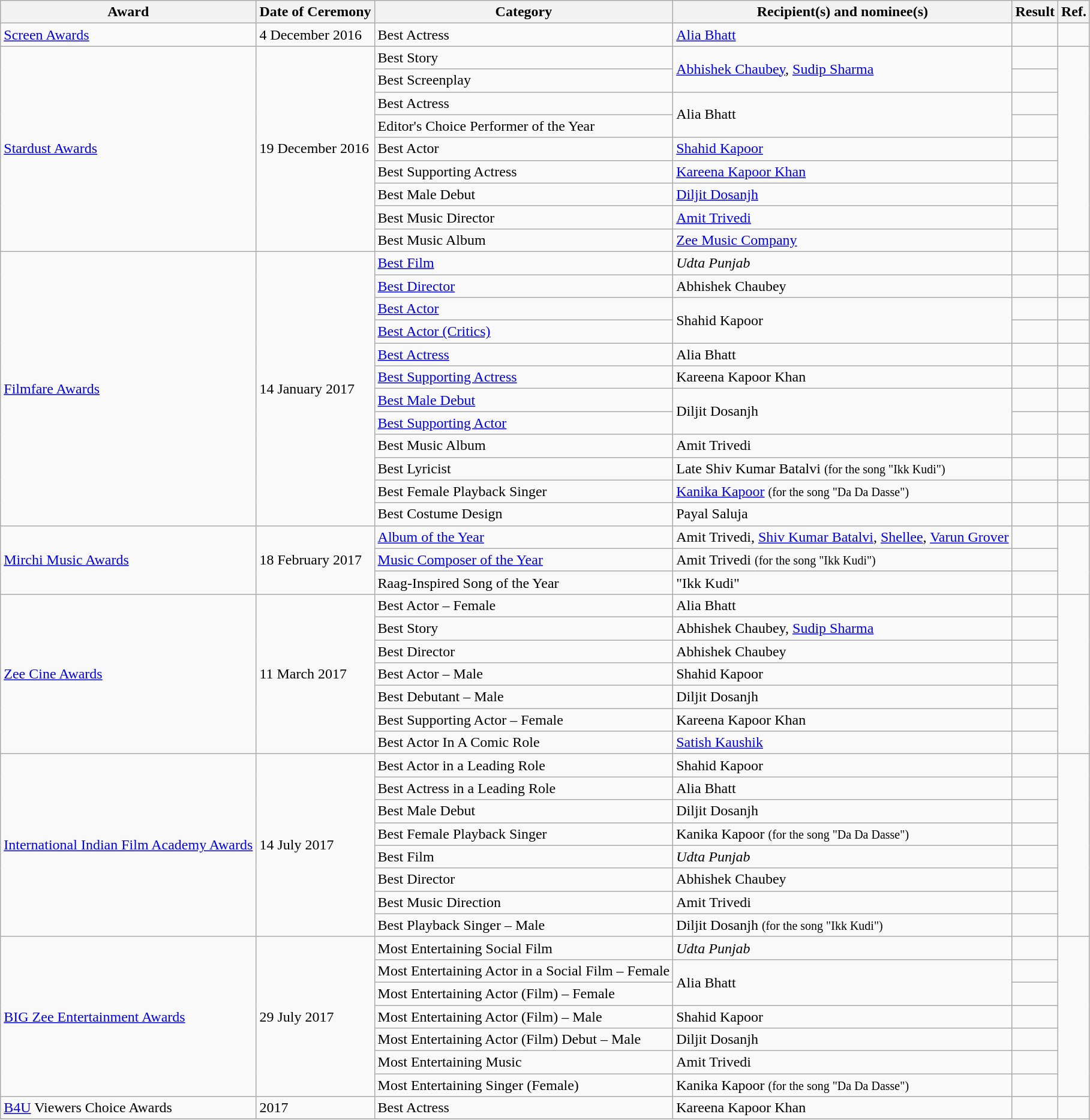<table class="wikitable sortable">
<tr>
<th>Award</th>
<th>Date of Ceremony</th>
<th>Category</th>
<th>Recipient(s) and nominee(s)</th>
<th>Result</th>
<th>Ref.</th>
</tr>
<tr>
<td><a href='#'>Screen Awards</a></td>
<td>4 December 2016</td>
<td>Best Actress</td>
<td><a href='#'>Alia Bhatt</a></td>
<td></td>
<td></td>
</tr>
<tr>
<td rowspan="9"><a href='#'>Stardust Awards</a></td>
<td rowspan="9">19 December 2016</td>
<td>Best Story</td>
<td rowspan="2"><a href='#'>Abhishek Chaubey</a>, <a href='#'>Sudip Sharma</a></td>
<td></td>
<td rowspan="9"></td>
</tr>
<tr>
<td>Best Screenplay</td>
<td></td>
</tr>
<tr>
<td>Best Actress</td>
<td rowspan="2">Alia Bhatt</td>
<td></td>
</tr>
<tr>
<td>Editor's Choice Performer of the Year</td>
<td></td>
</tr>
<tr>
<td>Best Actor</td>
<td><a href='#'>Shahid Kapoor</a></td>
<td></td>
</tr>
<tr>
<td>Best Supporting Actress</td>
<td><a href='#'>Kareena Kapoor Khan</a></td>
<td></td>
</tr>
<tr>
<td>Best Male Debut</td>
<td><a href='#'>Diljit Dosanjh</a></td>
<td></td>
</tr>
<tr>
<td>Best Music Director</td>
<td><a href='#'>Amit Trivedi</a></td>
<td></td>
</tr>
<tr>
<td>Best Music Album</td>
<td><a href='#'>Zee Music Company</a></td>
<td></td>
</tr>
<tr>
<td rowspan="12"><a href='#'>Filmfare Awards</a></td>
<td rowspan="12">14 January 2017</td>
<td><a href='#'>Best Film</a></td>
<td><em>Udta Punjab</em></td>
<td></td>
<td></td>
</tr>
<tr>
<td><a href='#'>Best Director</a></td>
<td>Abhishek Chaubey</td>
<td></td>
<td></td>
</tr>
<tr>
<td><a href='#'>Best Actor</a></td>
<td rowspan="2">Shahid Kapoor</td>
<td></td>
<td></td>
</tr>
<tr>
<td><a href='#'>Best Actor (Critics)</a></td>
<td></td>
<td></td>
</tr>
<tr>
<td><a href='#'>Best Actress</a></td>
<td>Alia Bhatt</td>
<td></td>
<td></td>
</tr>
<tr>
<td><a href='#'>Best Supporting Actress</a></td>
<td>Kareena Kapoor Khan</td>
<td></td>
<td></td>
</tr>
<tr>
<td><a href='#'>Best Male Debut</a></td>
<td rowspan="2">Diljit Dosanjh</td>
<td></td>
<td></td>
</tr>
<tr>
<td><a href='#'>Best Supporting Actor</a></td>
<td></td>
<td></td>
</tr>
<tr>
<td>Best Music Album</td>
<td>Amit Trivedi</td>
<td></td>
<td></td>
</tr>
<tr>
<td>Best Lyricist</td>
<td>Late Shiv Kumar Batalvi <small>(for the song "Ikk Kudi")</small></td>
<td></td>
<td></td>
</tr>
<tr>
<td>Best Female Playback Singer</td>
<td><a href='#'>Kanika Kapoor</a> <small>(for the song "Da Da Dasse")</small></td>
<td></td>
<td></td>
</tr>
<tr>
<td>Best Costume Design</td>
<td>Payal Saluja</td>
<td></td>
<td></td>
</tr>
<tr>
<td rowspan="3"><a href='#'>Mirchi Music Awards</a></td>
<td rowspan="3">18 February 2017</td>
<td><a href='#'>Album of the Year</a></td>
<td>Amit Trivedi, <a href='#'>Shiv Kumar Batalvi</a>, <a href='#'>Shellee</a>, <a href='#'>Varun Grover</a></td>
<td></td>
<td rowspan="3"></td>
</tr>
<tr>
<td><a href='#'>Music Composer of the Year</a></td>
<td>Amit Trivedi <small>(for the song "Ikk Kudi")</small></td>
<td></td>
</tr>
<tr>
<td>Raag-Inspired Song of the Year</td>
<td>"Ikk Kudi"</td>
<td></td>
</tr>
<tr>
<td rowspan="7"><a href='#'>Zee Cine Awards</a></td>
<td rowspan="7">11 March 2017</td>
<td>Best Actor – Female</td>
<td>Alia Bhatt</td>
<td></td>
<td rowspan="7"></td>
</tr>
<tr>
<td>Best Story</td>
<td>Abhishek Chaubey, <a href='#'>Sudip Sharma</a></td>
<td></td>
</tr>
<tr>
<td>Best Director</td>
<td>Abhishek Chaubey</td>
<td></td>
</tr>
<tr>
<td>Best Actor – Male</td>
<td>Shahid Kapoor</td>
<td></td>
</tr>
<tr>
<td>Best Debutant – Male</td>
<td>Diljit Dosanjh</td>
<td></td>
</tr>
<tr>
<td>Best Supporting Actor – Female</td>
<td>Kareena Kapoor Khan</td>
<td></td>
</tr>
<tr>
<td>Best Actor In A Comic Role</td>
<td><a href='#'>Satish Kaushik</a></td>
<td></td>
</tr>
<tr>
<td rowspan="8"><a href='#'>International Indian Film Academy Awards</a></td>
<td rowspan="8">14 July 2017</td>
<td>Best Actor in a Leading Role</td>
<td>Shahid Kapoor</td>
<td></td>
<td rowspan="8"></td>
</tr>
<tr>
<td>Best Actress in a Leading Role</td>
<td>Alia Bhatt</td>
<td></td>
</tr>
<tr>
<td>Best Male Debut</td>
<td>Diljit Dosanjh</td>
<td></td>
</tr>
<tr>
<td>Best Female Playback Singer</td>
<td>Kanika Kapoor <small>(for the song "Da Da Dasse")</small></td>
<td></td>
</tr>
<tr>
<td>Best Film</td>
<td><em>Udta Punjab</em></td>
<td></td>
</tr>
<tr>
<td>Best Director</td>
<td>Abhishek Chaubey</td>
<td></td>
</tr>
<tr>
<td>Best Music Direction</td>
<td>Amit Trivedi</td>
<td></td>
</tr>
<tr>
<td>Best Playback Singer – Male</td>
<td>Diljit Dosanjh <small>(for the song "Ikk Kudi")</small></td>
<td></td>
</tr>
<tr>
<td rowspan="7"><a href='#'>BIG Zee Entertainment Awards</a></td>
<td rowspan="7">29 July 2017</td>
<td>Most Entertaining Social Film</td>
<td><em>Udta Punjab</em></td>
<td></td>
<td rowspan="7"></td>
</tr>
<tr>
<td>Most Entertaining Actor in a Social Film – Female</td>
<td rowspan="2">Alia Bhatt</td>
<td></td>
</tr>
<tr>
<td>Most Entertaining Actor (Film) – Female</td>
<td></td>
</tr>
<tr>
<td>Most Entertaining Actor (Film) – Male</td>
<td>Shahid Kapoor</td>
<td></td>
</tr>
<tr>
<td>Most Entertaining Actor (Film) Debut – Male</td>
<td>Diljit Dosanjh</td>
<td></td>
</tr>
<tr>
<td>Most Entertaining Music</td>
<td>Amit Trivedi</td>
<td></td>
</tr>
<tr>
<td>Most Entertaining Singer (Female)</td>
<td>Kanika Kapoor <small>(for the song "Da Da Dasse")</small></td>
<td></td>
</tr>
<tr>
<td><a href='#'>B4U</a> Viewers Choice Awards</td>
<td>2017</td>
<td>Best Actress</td>
<td>Kareena Kapoor Khan</td>
<td></td>
<td rowspan="3"></td>
</tr>
<tr>
</tr>
</table>
